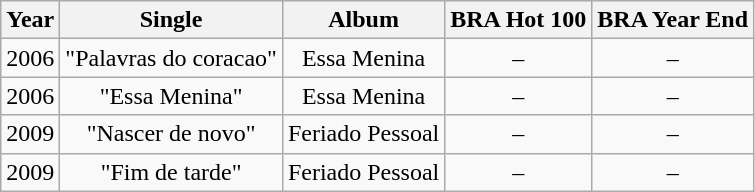<table class="wikitable" border="1" style=text-align:center;>
<tr>
<th>Year</th>
<th>Single</th>
<th>Album</th>
<th>BRA Hot 100</th>
<th>BRA Year End</th>
</tr>
<tr>
<td>2006</td>
<td>"Palavras do coracao"</td>
<td>Essa Menina</td>
<td>–</td>
<td>–</td>
</tr>
<tr>
<td>2006</td>
<td>"Essa Menina"</td>
<td>Essa Menina</td>
<td>–</td>
<td>–</td>
</tr>
<tr>
<td>2009</td>
<td>"Nascer de novo"</td>
<td>Feriado Pessoal</td>
<td>–</td>
<td>–</td>
</tr>
<tr>
<td>2009</td>
<td>"Fim de tarde"</td>
<td>Feriado Pessoal</td>
<td>–</td>
<td>–</td>
</tr>
</table>
